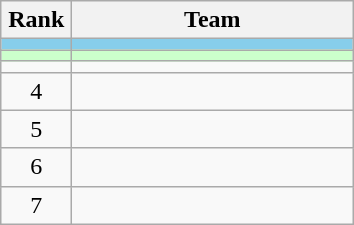<table class="wikitable" style="text-align: center;">
<tr>
<th width=40>Rank</th>
<th width=180>Team</th>
</tr>
<tr bgcolor=#87ceeb>
<td></td>
<td align="left"></td>
</tr>
<tr bgcolor=#CCFFCC>
<td></td>
<td align="left"></td>
</tr>
<tr>
<td></td>
<td align="left"></td>
</tr>
<tr>
<td>4</td>
<td align="left"></td>
</tr>
<tr>
<td>5</td>
<td align="left"></td>
</tr>
<tr>
<td>6</td>
<td align="left"></td>
</tr>
<tr>
<td>7</td>
<td align="left"></td>
</tr>
</table>
